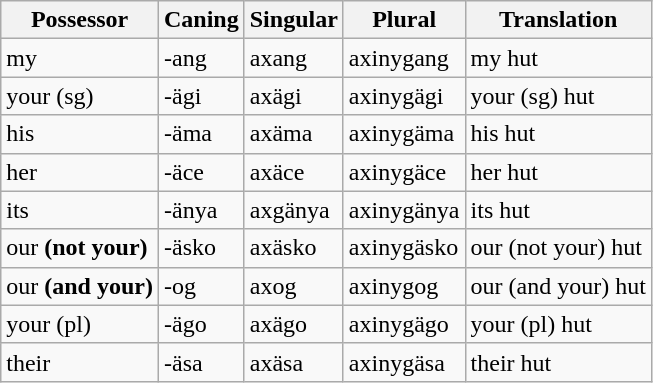<table class="wikitable">
<tr>
<th>Possessor</th>
<th>Caning</th>
<th>Singular</th>
<th>Plural</th>
<th>Translation</th>
</tr>
<tr>
<td>my</td>
<td>-ang</td>
<td>axang</td>
<td>axinygang</td>
<td>my hut</td>
</tr>
<tr>
<td>your (sg)</td>
<td>-ägi</td>
<td>axägi</td>
<td>axinygägi</td>
<td>your (sg) hut</td>
</tr>
<tr>
<td>his</td>
<td>-äma</td>
<td>axäma</td>
<td>axinygäma</td>
<td>his hut</td>
</tr>
<tr>
<td>her</td>
<td>-äce</td>
<td>axäce</td>
<td>axinygäce</td>
<td>her hut</td>
</tr>
<tr>
<td>its</td>
<td>-änya</td>
<td>axgänya</td>
<td>axinygänya</td>
<td>its hut</td>
</tr>
<tr>
<td>our <strong>(not your)</strong></td>
<td>-äsko</td>
<td>axäsko</td>
<td>axinygäsko</td>
<td>our (not your) hut</td>
</tr>
<tr>
<td>our <strong>(and your)</strong></td>
<td>-og</td>
<td>axog</td>
<td>axinygog</td>
<td>our (and your) hut</td>
</tr>
<tr>
<td>your (pl)</td>
<td>-ägo</td>
<td>axägo</td>
<td>axinygägo</td>
<td>your (pl) hut</td>
</tr>
<tr>
<td>their</td>
<td>-äsa</td>
<td>axäsa</td>
<td>axinygäsa</td>
<td>their hut</td>
</tr>
</table>
